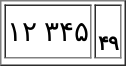<table style="margin:1em auto;" border="1">
<tr size="40">
<td style="text-align:center; background:white; font-size:14pt; color:black;">۱۲  ۳۴۵</td>
<td style="text-align:center; background:white; font-size:10pt; color:black;"><small></small><br><strong>۴۹</strong></td>
</tr>
<tr>
</tr>
</table>
